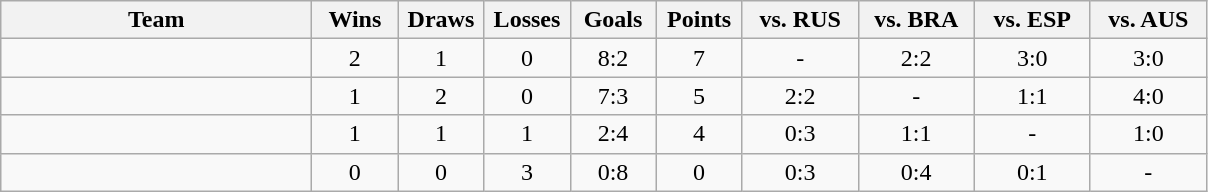<table class="wikitable" style="text-align:center;">
<tr>
<th width=200>Team</th>
<th width=50>Wins</th>
<th width=50>Draws</th>
<th width=50>Losses</th>
<th width=50>Goals</th>
<th width=50>Points</th>
<th width=70>vs. RUS</th>
<th width=70>vs. BRA</th>
<th width=70>vs. ESP</th>
<th width=70>vs. AUS</th>
</tr>
<tr>
<td align=left></td>
<td>2</td>
<td>1</td>
<td>0</td>
<td>8:2</td>
<td>7</td>
<td>-</td>
<td>2:2</td>
<td>3:0</td>
<td>3:0</td>
</tr>
<tr>
<td align=left></td>
<td>1</td>
<td>2</td>
<td>0</td>
<td>7:3</td>
<td>5</td>
<td>2:2</td>
<td>-</td>
<td>1:1</td>
<td>4:0</td>
</tr>
<tr>
<td align=left></td>
<td>1</td>
<td>1</td>
<td>1</td>
<td>2:4</td>
<td>4</td>
<td>0:3</td>
<td>1:1</td>
<td>-</td>
<td>1:0</td>
</tr>
<tr>
<td align=left></td>
<td>0</td>
<td>0</td>
<td>3</td>
<td>0:8</td>
<td>0</td>
<td>0:3</td>
<td>0:4</td>
<td>0:1</td>
<td>-</td>
</tr>
</table>
